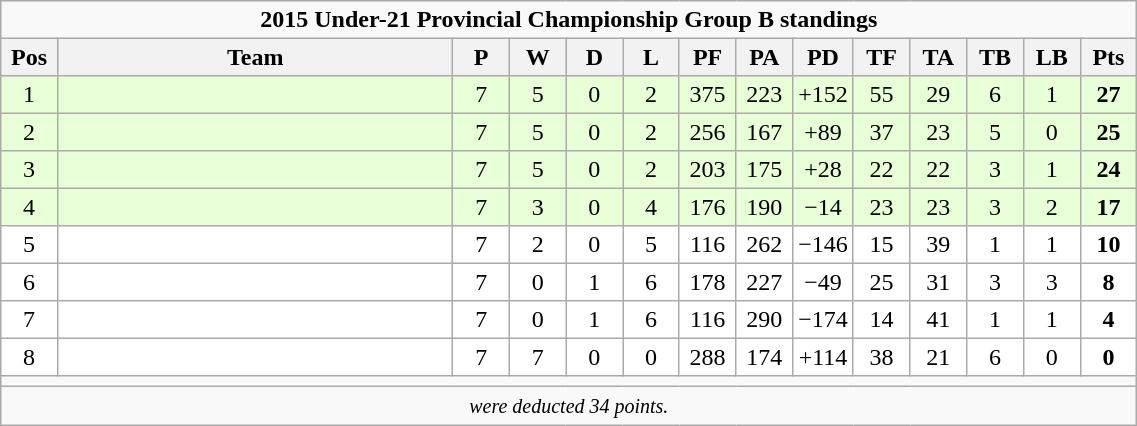<table class="wikitable" style="text-align:center; line-height:110%; font-size:100%; width:60%;">
<tr>
<td colspan="14" cellpadding="0" cellspacing="0"><strong>2015 Under-21 Provincial Championship Group B standings</strong></td>
</tr>
<tr>
<th style="width:5%;">Pos</th>
<th style="width:35%;">Team</th>
<th style="width:5%;">P</th>
<th style="width:5%;">W</th>
<th style="width:5%;">D</th>
<th style="width:5%;">L</th>
<th style="width:5%;">PF</th>
<th style="width:5%;">PA</th>
<th style="width:5%;">PD</th>
<th style="width:5%;">TF</th>
<th style="width:5%;">TA</th>
<th style="width:5%;">TB</th>
<th style="width:5%;">LB</th>
<th style="width:5%;">Pts<br></th>
</tr>
<tr style="background:#E8FFD8;">
<td>1</td>
<td align=left></td>
<td>7</td>
<td>5</td>
<td>0</td>
<td>2</td>
<td>375</td>
<td>223</td>
<td>+152</td>
<td>55</td>
<td>29</td>
<td>6</td>
<td>1</td>
<td><strong>27</strong></td>
</tr>
<tr style="background:#E8FFD8;">
<td>2</td>
<td align=left></td>
<td>7</td>
<td>5</td>
<td>0</td>
<td>2</td>
<td>256</td>
<td>167</td>
<td>+89</td>
<td>37</td>
<td>23</td>
<td>5</td>
<td>0</td>
<td><strong>25</strong></td>
</tr>
<tr style="background:#E8FFD8;">
<td>3</td>
<td align=left></td>
<td>7</td>
<td>5</td>
<td>0</td>
<td>2</td>
<td>203</td>
<td>175</td>
<td>+28</td>
<td>22</td>
<td>22</td>
<td>3</td>
<td>1</td>
<td><strong>24</strong></td>
</tr>
<tr style="background:#E8FFD8;">
<td>4</td>
<td align=left></td>
<td>7</td>
<td>3</td>
<td>0</td>
<td>4</td>
<td>176</td>
<td>190</td>
<td>−14</td>
<td>23</td>
<td>23</td>
<td>3</td>
<td>2</td>
<td><strong>17</strong></td>
</tr>
<tr style="background:#FFFFFF;">
<td>5</td>
<td align=left></td>
<td>7</td>
<td>2</td>
<td>0</td>
<td>5</td>
<td>116</td>
<td>262</td>
<td>−146</td>
<td>15</td>
<td>39</td>
<td>1</td>
<td>1</td>
<td><strong>10</strong></td>
</tr>
<tr style="background:#FFFFFF;">
<td>6</td>
<td align=left></td>
<td>7</td>
<td>0</td>
<td>1</td>
<td>6</td>
<td>178</td>
<td>227</td>
<td>−49</td>
<td>25</td>
<td>31</td>
<td>3</td>
<td>3</td>
<td><strong>8</strong></td>
</tr>
<tr style="background:#FFFFFF;">
<td>7</td>
<td align=left></td>
<td>7</td>
<td>0</td>
<td>1</td>
<td>6</td>
<td>116</td>
<td>290</td>
<td>−174</td>
<td>14</td>
<td>41</td>
<td>1</td>
<td>1</td>
<td><strong>4</strong></td>
</tr>
<tr style="background:#FFFFFF;">
<td>8</td>
<td align=left></td>
<td>7</td>
<td>7</td>
<td>0</td>
<td>0</td>
<td>288</td>
<td>174</td>
<td>+114</td>
<td>38</td>
<td>21</td>
<td>6</td>
<td>0</td>
<td><strong>0</strong></td>
</tr>
<tr>
<td colspan="15" cellpadding="0" cellspacing="0"></td>
</tr>
<tr>
<td colspan="15" cellpadding="0" cellspacing="0"><small><em> were deducted 34 points.</em></small> </td>
</tr>
</table>
